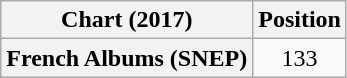<table class="wikitable sortable plainrowheaders" style="text-align:center">
<tr>
<th scope="col">Chart (2017)</th>
<th scope="col">Position</th>
</tr>
<tr>
<th scope="row">French Albums (SNEP)</th>
<td>133</td>
</tr>
</table>
